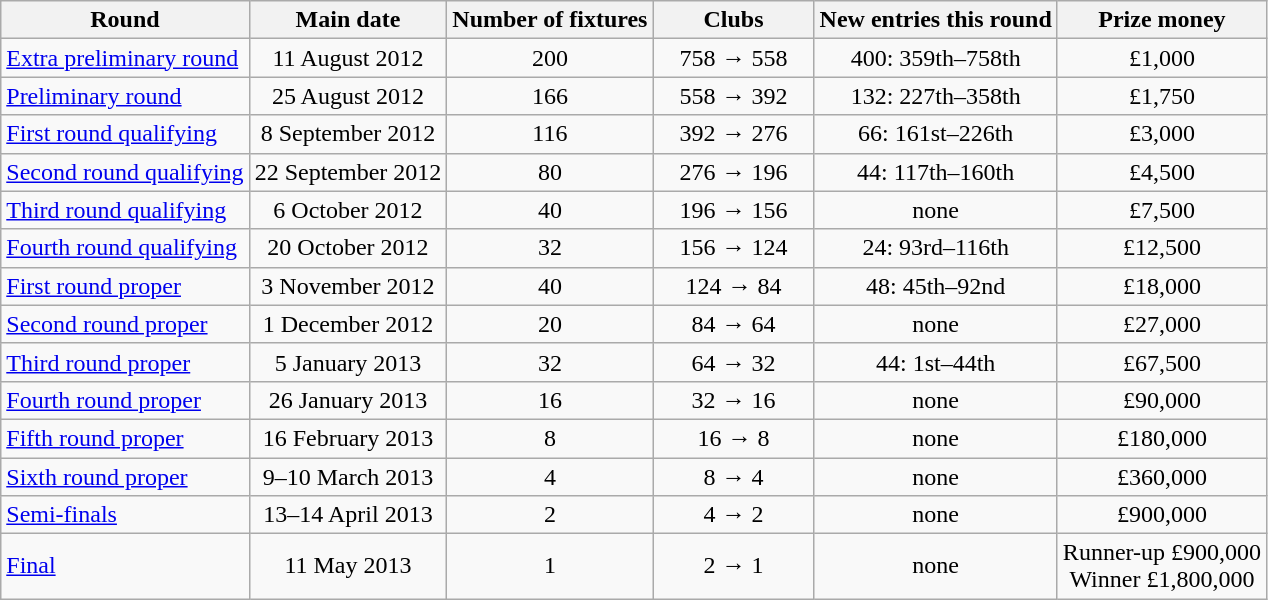<table class="wikitable">
<tr>
<th>Round</th>
<th>Main date</th>
<th>Number of fixtures</th>
<th style="width:100px;">Clubs</th>
<th>New entries this round</th>
<th>Prize money</th>
</tr>
<tr>
<td><a href='#'>Extra preliminary round</a></td>
<td style="text-align:center;">11 August 2012</td>
<td style="text-align:center;">200</td>
<td style="text-align:center;">758 → 558</td>
<td style="text-align:center;">400: 359th–758th</td>
<td style="text-align:center;">£1,000</td>
</tr>
<tr>
<td><a href='#'>Preliminary round</a></td>
<td style="text-align:center;">25 August 2012</td>
<td style="text-align:center;">166</td>
<td style="text-align:center;">558 → 392</td>
<td style="text-align:center;">132: 227th–358th</td>
<td style="text-align:center;">£1,750</td>
</tr>
<tr>
<td><a href='#'>First round qualifying</a></td>
<td style="text-align:center;">8 September 2012</td>
<td style="text-align:center;">116</td>
<td style="text-align:center;">392 → 276</td>
<td style="text-align:center;">66: 161st–226th</td>
<td style="text-align:center;">£3,000</td>
</tr>
<tr>
<td><a href='#'>Second round qualifying</a></td>
<td style="text-align:center;">22 September 2012</td>
<td style="text-align:center;">80</td>
<td style="text-align:center;">276 → 196</td>
<td style="text-align:center;">44: 117th–160th</td>
<td style="text-align:center;">£4,500</td>
</tr>
<tr>
<td><a href='#'>Third round qualifying</a></td>
<td style="text-align:center;">6 October 2012</td>
<td style="text-align:center;">40</td>
<td style="text-align:center;">196 → 156</td>
<td style="text-align:center;">none</td>
<td style="text-align:center;">£7,500</td>
</tr>
<tr>
<td><a href='#'>Fourth round qualifying</a></td>
<td style="text-align:center;">20 October 2012</td>
<td style="text-align:center;">32</td>
<td style="text-align:center;">156 → 124</td>
<td style="text-align:center;">24: 93rd–116th</td>
<td style="text-align:center;">£12,500</td>
</tr>
<tr>
<td><a href='#'>First round proper</a></td>
<td style="text-align:center;">3 November 2012</td>
<td style="text-align:center;">40</td>
<td style="text-align:center;">124 → 84</td>
<td style="text-align:center;">48: 45th–92nd</td>
<td style="text-align:center;">£18,000</td>
</tr>
<tr>
<td><a href='#'>Second round proper</a></td>
<td style="text-align:center;">1 December 2012</td>
<td style="text-align:center;">20</td>
<td style="text-align:center;">84 → 64</td>
<td style="text-align:center;">none</td>
<td style="text-align:center;">£27,000</td>
</tr>
<tr>
<td><a href='#'>Third round proper</a></td>
<td style="text-align:center;">5 January 2013</td>
<td style="text-align:center;">32</td>
<td style="text-align:center;">64 → 32</td>
<td style="text-align:center;">44: 1st–44th</td>
<td style="text-align:center;">£67,500</td>
</tr>
<tr>
<td><a href='#'>Fourth round proper</a></td>
<td style="text-align:center;">26 January 2013</td>
<td style="text-align:center;">16</td>
<td style="text-align:center;">32 → 16</td>
<td style="text-align:center;">none</td>
<td style="text-align:center;">£90,000</td>
</tr>
<tr>
<td><a href='#'>Fifth round proper</a></td>
<td style="text-align:center;">16 February 2013</td>
<td style="text-align:center;">8</td>
<td style="text-align:center;">16 → 8</td>
<td style="text-align:center;">none</td>
<td style="text-align:center;">£180,000</td>
</tr>
<tr>
<td><a href='#'>Sixth round proper</a></td>
<td style="text-align:center;">9–10 March 2013</td>
<td style="text-align:center;">4</td>
<td style="text-align:center;">8 → 4</td>
<td style="text-align:center;">none</td>
<td style="text-align:center;">£360,000</td>
</tr>
<tr>
<td><a href='#'>Semi-finals</a></td>
<td style="text-align:center;">13–14 April 2013</td>
<td style="text-align:center;">2</td>
<td style="text-align:center;">4 → 2</td>
<td style="text-align:center;">none</td>
<td style="text-align:center;">£900,000</td>
</tr>
<tr>
<td><a href='#'>Final</a></td>
<td style="text-align:center;">11 May 2013</td>
<td style="text-align:center;">1</td>
<td style="text-align:center;">2 → 1</td>
<td style="text-align:center;">none</td>
<td style="text-align:center;">Runner-up £900,000<br>Winner £1,800,000</td>
</tr>
</table>
